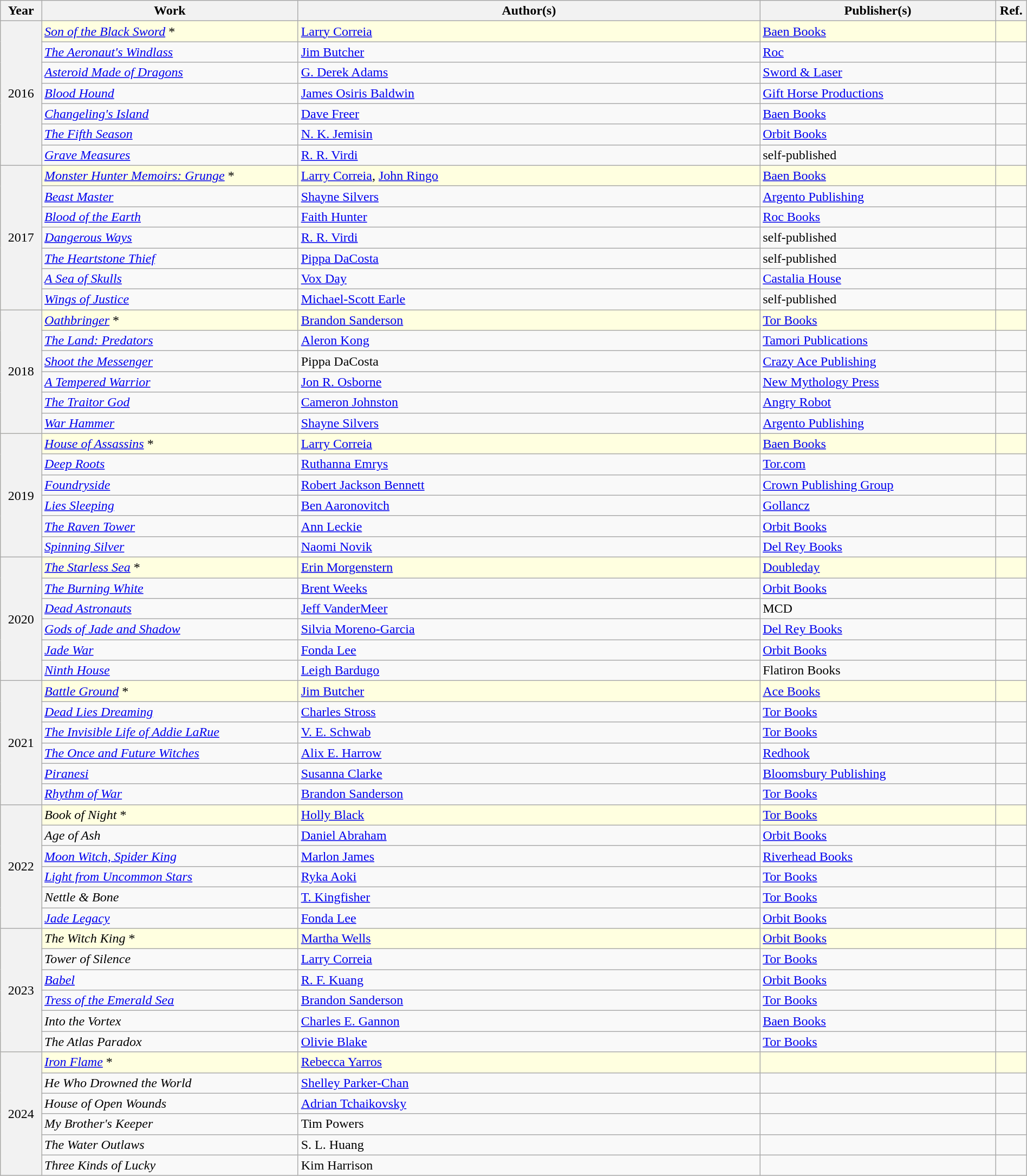<table class="sortable wikitable" style="width:100%; margin:1em auto 1em auto;">
<tr>
<th style="width:4%;" scope="col">Year</th>
<th style="width:25%;" scope="col">Work</th>
<th style="width:45%;" scope="col" class="unsortable">Author(s)</th>
<th style="width:23%;" scope="col" class="unsortable">Publisher(s)</th>
<th style="width:3%;" scope="col" class="unsortable">Ref.</th>
</tr>
<tr style="background:lightyellow;">
<th scope="row" rowspan="7" style="text-align:center; font-weight:normal;">2016</th>
<td><em><a href='#'>Son of the Black Sword</a></em> *</td>
<td><a href='#'>Larry Correia</a></td>
<td><a href='#'>Baen Books</a></td>
<td></td>
</tr>
<tr>
<td><em><a href='#'>The Aeronaut's Windlass</a></em></td>
<td><a href='#'>Jim Butcher</a></td>
<td><a href='#'>Roc</a></td>
<td></td>
</tr>
<tr>
<td><em><a href='#'>Asteroid Made of Dragons</a></em></td>
<td><a href='#'>G. Derek Adams</a></td>
<td><a href='#'>Sword & Laser</a></td>
<td></td>
</tr>
<tr>
<td><em><a href='#'>Blood Hound</a></em></td>
<td><a href='#'>James Osiris Baldwin</a></td>
<td><a href='#'>Gift Horse Productions</a></td>
<td></td>
</tr>
<tr>
<td><em><a href='#'>Changeling's Island</a></em></td>
<td><a href='#'>Dave Freer</a></td>
<td><a href='#'>Baen Books</a></td>
<td></td>
</tr>
<tr>
<td><em><a href='#'>The Fifth Season</a></em></td>
<td><a href='#'>N. K. Jemisin</a></td>
<td><a href='#'>Orbit Books</a></td>
<td></td>
</tr>
<tr>
<td><em><a href='#'>Grave Measures</a></em></td>
<td><a href='#'>R. R. Virdi</a></td>
<td>self-published</td>
<td></td>
</tr>
<tr style="background:lightyellow;">
<th scope="row" rowspan="7" style="text-align:center; font-weight:normal;">2017</th>
<td><em><a href='#'>Monster Hunter Memoirs: Grunge</a></em> *</td>
<td><a href='#'>Larry Correia</a>, <a href='#'>John Ringo</a></td>
<td><a href='#'>Baen Books</a></td>
<td></td>
</tr>
<tr>
<td><em><a href='#'>Beast Master</a></em></td>
<td><a href='#'>Shayne Silvers</a></td>
<td><a href='#'>Argento Publishing</a></td>
<td></td>
</tr>
<tr>
<td><em><a href='#'>Blood of the Earth</a></em></td>
<td><a href='#'>Faith Hunter</a></td>
<td><a href='#'>Roc Books</a></td>
<td></td>
</tr>
<tr>
<td><em><a href='#'>Dangerous Ways</a></em></td>
<td><a href='#'>R. R. Virdi</a></td>
<td>self-published</td>
<td></td>
</tr>
<tr>
<td><em><a href='#'>The Heartstone Thief</a></em></td>
<td><a href='#'>Pippa DaCosta</a></td>
<td>self-published</td>
<td></td>
</tr>
<tr>
<td><em><a href='#'>A Sea of Skulls</a></em></td>
<td><a href='#'>Vox Day</a></td>
<td><a href='#'>Castalia House</a></td>
<td></td>
</tr>
<tr>
<td><em><a href='#'>Wings of Justice</a></em></td>
<td><a href='#'>Michael-Scott Earle</a></td>
<td>self-published</td>
<td></td>
</tr>
<tr style="background:lightyellow;">
<th scope="row" rowspan="6" style="text-align:center; font-weight:normal;">2018</th>
<td><em><a href='#'>Oathbringer</a></em> *</td>
<td><a href='#'>Brandon Sanderson</a></td>
<td><a href='#'>Tor Books</a></td>
<td></td>
</tr>
<tr>
<td><em><a href='#'>The Land: Predators</a></em></td>
<td><a href='#'>Aleron Kong</a></td>
<td><a href='#'>Tamori Publications</a></td>
<td></td>
</tr>
<tr>
<td><em><a href='#'>Shoot the Messenger</a></em></td>
<td>Pippa DaCosta</td>
<td><a href='#'>Crazy Ace Publishing</a></td>
<td></td>
</tr>
<tr>
<td><em><a href='#'>A Tempered Warrior</a></em></td>
<td><a href='#'>Jon R. Osborne</a></td>
<td><a href='#'>New Mythology Press</a></td>
<td></td>
</tr>
<tr>
<td><em><a href='#'>The Traitor God</a></em></td>
<td><a href='#'>Cameron Johnston</a></td>
<td><a href='#'>Angry Robot</a></td>
<td></td>
</tr>
<tr>
<td><em><a href='#'>War Hammer</a></em></td>
<td><a href='#'>Shayne Silvers</a></td>
<td><a href='#'>Argento Publishing</a></td>
<td></td>
</tr>
<tr style="background:lightyellow;">
<th rowspan="6" style="text-align:center; font-weight:normal;">2019</th>
<td><em><a href='#'>House of Assassins</a></em> *</td>
<td><a href='#'>Larry Correia</a></td>
<td><a href='#'>Baen Books</a></td>
<td></td>
</tr>
<tr>
<td><em><a href='#'>Deep Roots</a></em></td>
<td><a href='#'>Ruthanna Emrys</a></td>
<td><a href='#'>Tor.com</a></td>
<td></td>
</tr>
<tr>
<td><em><a href='#'>Foundryside</a></em></td>
<td><a href='#'>Robert Jackson Bennett</a></td>
<td><a href='#'>Crown Publishing Group</a></td>
<td></td>
</tr>
<tr>
<td><em><a href='#'>Lies Sleeping</a></em></td>
<td><a href='#'>Ben Aaronovitch</a></td>
<td><a href='#'>Gollancz</a></td>
<td></td>
</tr>
<tr>
<td><em><a href='#'>The Raven Tower</a></em></td>
<td><a href='#'>Ann Leckie</a></td>
<td><a href='#'>Orbit Books</a></td>
<td></td>
</tr>
<tr>
<td><em><a href='#'>Spinning Silver</a></em></td>
<td><a href='#'>Naomi Novik</a></td>
<td><a href='#'>Del Rey Books</a></td>
<td></td>
</tr>
<tr style="background:lightyellow;">
<th rowspan="6" style="text-align:center; font-weight:normal;">2020</th>
<td><em><a href='#'>The Starless Sea</a></em> *</td>
<td><a href='#'>Erin Morgenstern</a></td>
<td><a href='#'>Doubleday</a></td>
<td></td>
</tr>
<tr>
<td><em><a href='#'>The Burning White</a></em></td>
<td><a href='#'>Brent Weeks</a></td>
<td><a href='#'>Orbit Books</a></td>
<td></td>
</tr>
<tr>
<td><em><a href='#'>Dead Astronauts</a></em></td>
<td><a href='#'>Jeff VanderMeer</a></td>
<td>MCD</td>
<td></td>
</tr>
<tr>
<td><em><a href='#'>Gods of Jade and Shadow</a></em></td>
<td><a href='#'>Silvia Moreno-Garcia</a></td>
<td><a href='#'>Del Rey Books</a></td>
<td></td>
</tr>
<tr>
<td><em><a href='#'>Jade War</a></em></td>
<td><a href='#'>Fonda Lee</a></td>
<td><a href='#'>Orbit Books</a></td>
<td></td>
</tr>
<tr>
<td><em><a href='#'>Ninth House</a></em></td>
<td><a href='#'>Leigh Bardugo</a></td>
<td>Flatiron Books</td>
<td></td>
</tr>
<tr style="background:lightyellow;">
<th rowspan="6" style="text-align:center; font-weight:normal;">2021</th>
<td><em><a href='#'>Battle Ground</a></em> *</td>
<td><a href='#'>Jim Butcher</a></td>
<td><a href='#'>Ace Books</a></td>
<td></td>
</tr>
<tr>
<td><em><a href='#'>Dead Lies Dreaming</a></em></td>
<td><a href='#'>Charles Stross</a></td>
<td><a href='#'>Tor Books</a></td>
<td></td>
</tr>
<tr>
<td><em><a href='#'>The Invisible Life of Addie LaRue</a></em></td>
<td><a href='#'>V. E. Schwab</a></td>
<td><a href='#'>Tor Books</a></td>
<td></td>
</tr>
<tr>
<td><em><a href='#'>The Once and Future Witches</a></em></td>
<td><a href='#'>Alix E. Harrow</a></td>
<td><a href='#'>Redhook</a></td>
<td></td>
</tr>
<tr>
<td><em><a href='#'>Piranesi</a></em></td>
<td><a href='#'>Susanna Clarke</a></td>
<td><a href='#'>Bloomsbury Publishing</a></td>
<td></td>
</tr>
<tr>
<td><em><a href='#'>Rhythm of War</a></em></td>
<td><a href='#'>Brandon Sanderson</a></td>
<td><a href='#'>Tor Books</a></td>
<td></td>
</tr>
<tr style="background:lightyellow;">
<th rowspan="6" style="text-align:center; font-weight:normal;">2022</th>
<td><em>Book of Night</em> *</td>
<td><a href='#'>Holly Black</a></td>
<td><a href='#'>Tor Books</a></td>
<td></td>
</tr>
<tr>
<td><em>Age of Ash</em></td>
<td><a href='#'>Daniel Abraham</a></td>
<td><a href='#'>Orbit Books</a></td>
<td></td>
</tr>
<tr>
<td><em><a href='#'>Moon Witch, Spider King</a></em></td>
<td><a href='#'>Marlon James</a></td>
<td><a href='#'>Riverhead Books</a></td>
<td></td>
</tr>
<tr>
<td><em><a href='#'>Light from Uncommon Stars</a></em></td>
<td><a href='#'>Ryka Aoki</a></td>
<td><a href='#'>Tor Books</a></td>
<td></td>
</tr>
<tr>
<td><em>Nettle & Bone</em></td>
<td><a href='#'>T. Kingfisher</a></td>
<td><a href='#'>Tor Books</a></td>
<td></td>
</tr>
<tr>
<td><em><a href='#'>Jade Legacy</a></em></td>
<td><a href='#'>Fonda Lee</a></td>
<td><a href='#'>Orbit Books</a></td>
<td></td>
</tr>
<tr style="background:lightyellow;">
<th rowspan="6" style="font-weight:normal;">2023</th>
<td><em>The Witch King</em> *</td>
<td><a href='#'>Martha Wells</a></td>
<td><a href='#'>Orbit Books</a></td>
<td></td>
</tr>
<tr>
<td><em>Tower of Silence</em></td>
<td><a href='#'>Larry Correia</a></td>
<td><a href='#'>Tor Books</a></td>
<td></td>
</tr>
<tr>
<td><em><a href='#'>Babel</a></em></td>
<td><a href='#'>R. F. Kuang</a></td>
<td><a href='#'>Orbit Books</a></td>
<td></td>
</tr>
<tr>
<td><em><a href='#'>Tress of the Emerald Sea</a></em></td>
<td><a href='#'>Brandon Sanderson</a></td>
<td><a href='#'>Tor Books</a></td>
<td></td>
</tr>
<tr>
<td><em>Into the Vortex</em></td>
<td><a href='#'>Charles E. Gannon</a></td>
<td><a href='#'>Baen Books</a></td>
<td></td>
</tr>
<tr>
<td><em>The Atlas Paradox</em></td>
<td><a href='#'>Olivie Blake</a></td>
<td><a href='#'>Tor Books</a></td>
<td></td>
</tr>
<tr style="background:lightyellow;">
<th rowspan="6" style="text-align:center; font-weight:normal;">2024</th>
<td><em><a href='#'>Iron Flame</a></em> *</td>
<td><a href='#'>Rebecca Yarros</a></td>
<td></td>
<td></td>
</tr>
<tr>
<td><em>He Who Drowned the World</em></td>
<td><a href='#'>Shelley Parker-Chan</a></td>
<td></td>
<td></td>
</tr>
<tr>
<td><em>House of Open Wounds</em></td>
<td><a href='#'>Adrian Tchaikovsky</a></td>
<td></td>
<td></td>
</tr>
<tr>
<td><em>My Brother's Keeper</em></td>
<td>Tim Powers</td>
<td></td>
<td></td>
</tr>
<tr>
<td><em>The Water Outlaws</em></td>
<td>S. L. Huang</td>
<td></td>
<td></td>
</tr>
<tr>
<td><em>Three Kinds of Lucky</em></td>
<td>Kim Harrison</td>
<td></td>
<td></td>
</tr>
</table>
